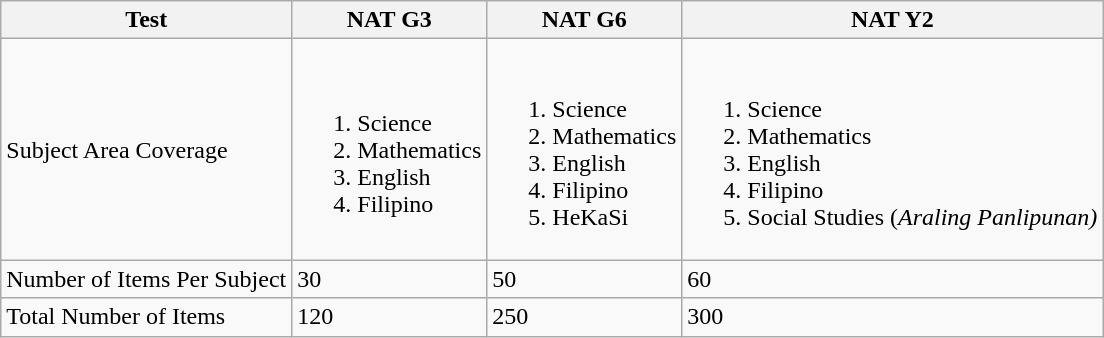<table class="wikitable">
<tr>
<th>Test</th>
<th>NAT G3</th>
<th>NAT G6</th>
<th>NAT Y2</th>
</tr>
<tr>
<td>Subject Area Coverage</td>
<td><br><ol><li>Science</li><li>Mathematics</li><li>English</li><li>Filipino</li></ol></td>
<td><br><ol><li>Science</li><li>Mathematics</li><li>English</li><li>Filipino</li><li>HeKaSi</li></ol></td>
<td><br><ol><li>Science</li><li>Mathematics</li><li>English</li><li>Filipino</li><li>Social Studies (<em>Araling Panlipunan)</em></li></ol></td>
</tr>
<tr>
<td>Number of Items Per Subject</td>
<td>30</td>
<td>50</td>
<td>60</td>
</tr>
<tr>
<td>Total Number of Items</td>
<td>120</td>
<td>250</td>
<td>300</td>
</tr>
</table>
